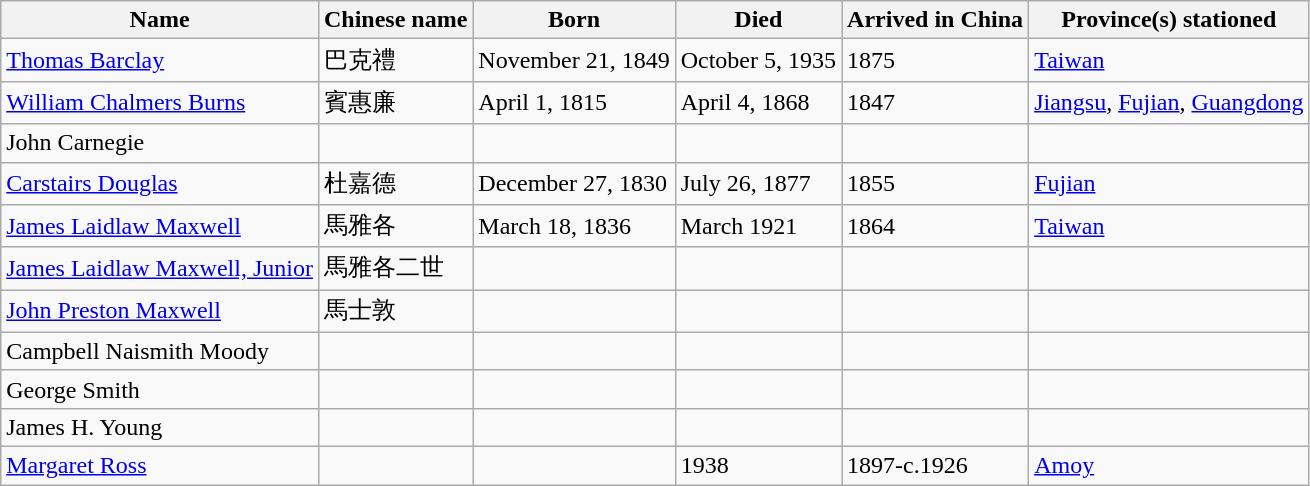<table class="wikitable">
<tr>
<th>Name</th>
<th>Chinese name</th>
<th>Born</th>
<th>Died</th>
<th>Arrived in China</th>
<th>Province(s) stationed</th>
</tr>
<tr>
<td><a href='#'>Thomas Barclay</a></td>
<td>巴克禮</td>
<td>November 21, 1849</td>
<td>October 5, 1935</td>
<td>1875</td>
<td><a href='#'>Taiwan</a></td>
</tr>
<tr>
<td><a href='#'>William Chalmers Burns</a></td>
<td>賓惠廉</td>
<td>April 1, 1815</td>
<td>April 4, 1868</td>
<td>1847</td>
<td><a href='#'>Jiangsu</a>, <a href='#'>Fujian</a>, <a href='#'>Guangdong</a></td>
</tr>
<tr>
<td John Carnegie (missionary)>John Carnegie</td>
<td></td>
<td></td>
<td></td>
<td></td>
<td></td>
</tr>
<tr>
<td><a href='#'>Carstairs Douglas</a></td>
<td>杜嘉德</td>
<td>December 27, 1830</td>
<td>July 26, 1877</td>
<td>1855</td>
<td><a href='#'>Fujian</a></td>
</tr>
<tr>
<td><a href='#'>James Laidlaw Maxwell</a></td>
<td>馬雅各</td>
<td>March 18, 1836</td>
<td>March 1921</td>
<td>1864</td>
<td><a href='#'>Taiwan</a></td>
</tr>
<tr>
<td><a href='#'>James Laidlaw Maxwell, Junior</a></td>
<td>馬雅各二世</td>
<td></td>
<td></td>
<td></td>
<td></td>
</tr>
<tr>
<td><a href='#'>John Preston Maxwell</a></td>
<td>馬士敦</td>
<td></td>
<td></td>
<td></td>
<td></td>
</tr>
<tr>
<td>Campbell Naismith Moody</td>
<td></td>
<td></td>
<td></td>
<td></td>
<td></td>
</tr>
<tr>
<td George Smith (missionary)>George Smith</td>
<td></td>
<td></td>
<td></td>
<td></td>
<td></td>
</tr>
<tr>
<td James H. Young (missionary)>James H. Young</td>
<td></td>
<td></td>
<td></td>
<td></td>
</tr>
<tr>
<td><a href='#'>Margaret Ross</a></td>
<td></td>
<td></td>
<td>1938</td>
<td>1897-c.1926</td>
<td><a href='#'>Amoy</a></td>
</tr>
</table>
